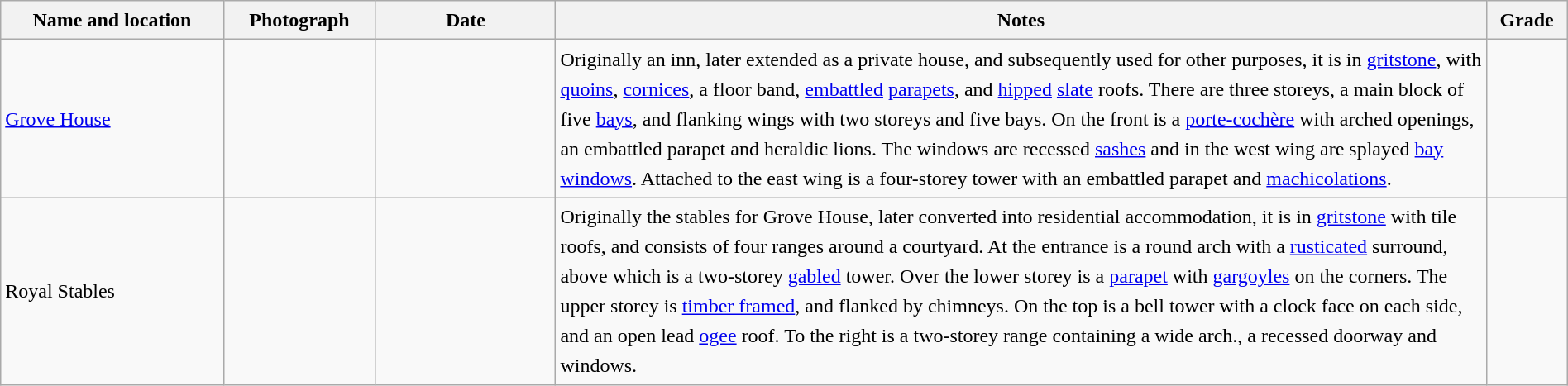<table class="wikitable sortable plainrowheaders" style="width:100%; border:0px; text-align:left; line-height:150%">
<tr>
<th scope="col"  style="width:150px">Name and location</th>
<th scope="col"  style="width:100px" class="unsortable">Photograph</th>
<th scope="col"  style="width:120px">Date</th>
<th scope="col"  style="width:650px" class="unsortable">Notes</th>
<th scope="col"  style="width:50px">Grade</th>
</tr>
<tr>
<td><a href='#'>Grove House</a><br><small></small></td>
<td></td>
<td align="center"></td>
<td>Originally an inn, later extended as a private house, and subsequently used for other purposes, it is in <a href='#'>gritstone</a>, with <a href='#'>quoins</a>, <a href='#'>cornices</a>, a floor band, <a href='#'>embattled</a> <a href='#'>parapets</a>, and <a href='#'>hipped</a> <a href='#'>slate</a> roofs. There are three storeys, a main block of five <a href='#'>bays</a>, and flanking wings with two storeys and five bays. On the front is a <a href='#'>porte-cochère</a> with arched openings, an embattled parapet and heraldic lions. The windows are recessed <a href='#'>sashes</a> and in the west wing are splayed <a href='#'>bay windows</a>. Attached to the east wing is a four-storey tower with an embattled parapet and <a href='#'>machicolations</a>.</td>
<td align="center" ></td>
</tr>
<tr>
<td>Royal Stables<br><small></small></td>
<td></td>
<td align="center"></td>
<td>Originally the stables for Grove House, later converted into residential accommodation, it is in <a href='#'>gritstone</a> with tile roofs, and consists of four ranges around a courtyard.  At the entrance is a round arch with a <a href='#'>rusticated</a> surround, above which is a two-storey <a href='#'>gabled</a> tower. Over the lower storey is a <a href='#'>parapet</a> with <a href='#'>gargoyles</a> on the corners. The upper storey is <a href='#'>timber framed</a>, and flanked by chimneys.  On the top is a bell tower with a clock face on each side, and an open lead <a href='#'>ogee</a> roof. To the right is a two-storey range containing a wide arch., a recessed doorway and windows.</td>
<td align="center" ></td>
</tr>
<tr>
</tr>
</table>
